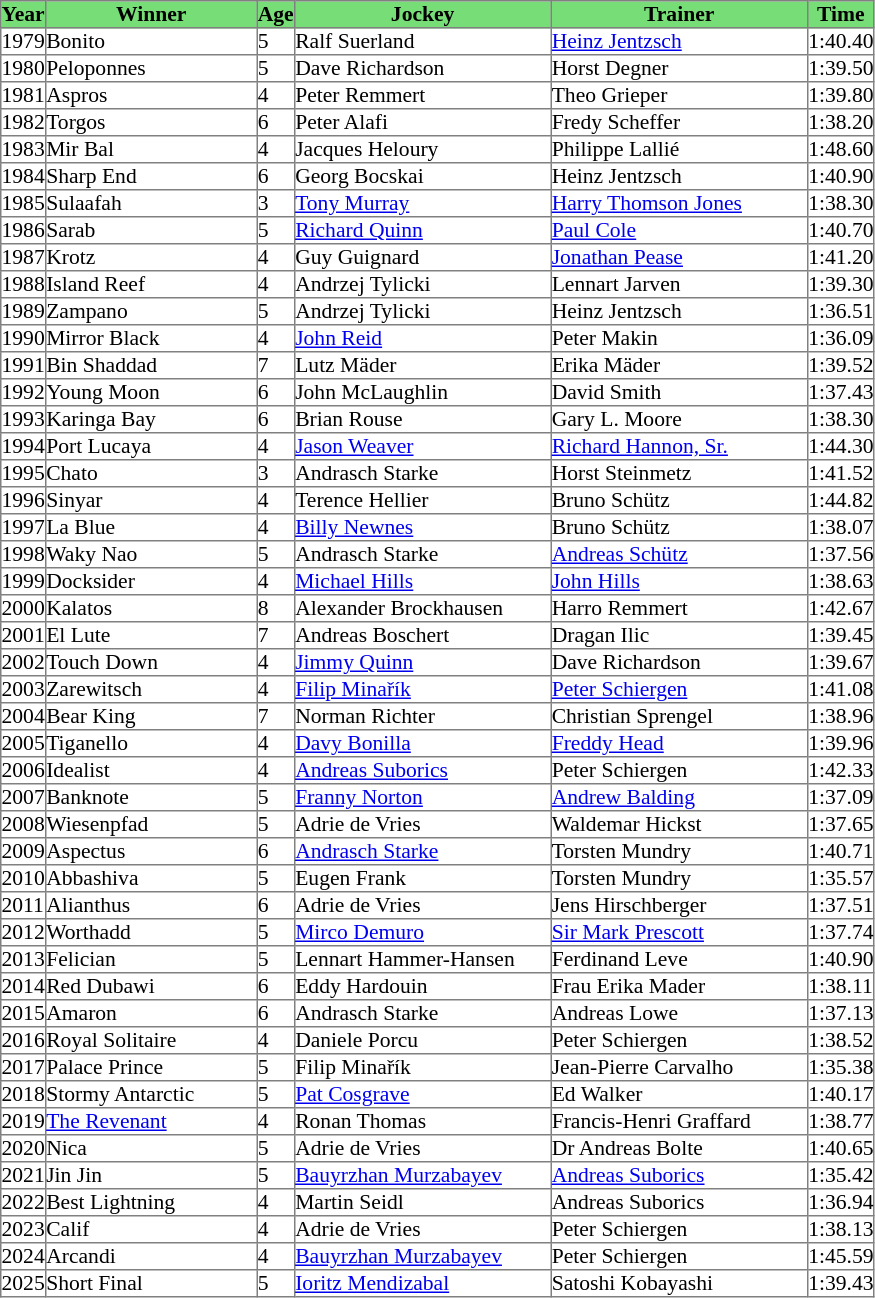<table class = "sortable" | border="1" cellpadding="0" style="border-collapse: collapse; font-size:90%">
<tr bgcolor="#77dd77" align="center">
<th>Year</th>
<th>Winner</th>
<th>Age</th>
<th>Jockey</th>
<th>Trainer</th>
<th>Time</th>
</tr>
<tr>
<td>1979</td>
<td width=140px>Bonito</td>
<td>5</td>
<td width=170px>Ralf Suerland</td>
<td width=170px><a href='#'>Heinz Jentzsch</a></td>
<td>1:40.40</td>
</tr>
<tr>
<td>1980</td>
<td>Peloponnes</td>
<td>5</td>
<td>Dave Richardson</td>
<td>Horst Degner</td>
<td>1:39.50</td>
</tr>
<tr>
<td>1981</td>
<td>Aspros</td>
<td>4</td>
<td>Peter Remmert</td>
<td>Theo Grieper</td>
<td>1:39.80</td>
</tr>
<tr>
<td>1982</td>
<td>Torgos</td>
<td>6</td>
<td>Peter Alafi</td>
<td>Fredy Scheffer</td>
<td>1:38.20</td>
</tr>
<tr>
<td>1983</td>
<td>Mir Bal</td>
<td>4</td>
<td>Jacques Heloury</td>
<td>Philippe Lallié</td>
<td>1:48.60</td>
</tr>
<tr>
<td>1984</td>
<td>Sharp End</td>
<td>6</td>
<td>Georg Bocskai</td>
<td>Heinz Jentzsch</td>
<td>1:40.90</td>
</tr>
<tr>
<td>1985</td>
<td>Sulaafah</td>
<td>3</td>
<td><a href='#'>Tony Murray</a></td>
<td><a href='#'>Harry Thomson Jones</a></td>
<td>1:38.30</td>
</tr>
<tr>
<td>1986</td>
<td>Sarab</td>
<td>5</td>
<td><a href='#'>Richard Quinn</a></td>
<td><a href='#'>Paul Cole</a></td>
<td>1:40.70</td>
</tr>
<tr>
<td>1987</td>
<td>Krotz</td>
<td>4</td>
<td>Guy Guignard</td>
<td><a href='#'>Jonathan Pease</a></td>
<td>1:41.20</td>
</tr>
<tr>
<td>1988</td>
<td>Island Reef</td>
<td>4</td>
<td>Andrzej Tylicki</td>
<td>Lennart Jarven</td>
<td>1:39.30</td>
</tr>
<tr>
<td>1989</td>
<td>Zampano</td>
<td>5</td>
<td>Andrzej Tylicki</td>
<td>Heinz Jentzsch</td>
<td>1:36.51</td>
</tr>
<tr>
<td>1990</td>
<td>Mirror Black</td>
<td>4</td>
<td><a href='#'>John Reid</a></td>
<td>Peter Makin</td>
<td>1:36.09</td>
</tr>
<tr>
<td>1991</td>
<td>Bin Shaddad</td>
<td>7</td>
<td>Lutz Mäder</td>
<td>Erika Mäder</td>
<td>1:39.52</td>
</tr>
<tr>
<td>1992</td>
<td>Young Moon</td>
<td>6</td>
<td>John McLaughlin</td>
<td>David Smith</td>
<td>1:37.43</td>
</tr>
<tr>
<td>1993</td>
<td>Karinga Bay</td>
<td>6</td>
<td>Brian Rouse</td>
<td>Gary L. Moore</td>
<td>1:38.30</td>
</tr>
<tr>
<td>1994</td>
<td>Port Lucaya</td>
<td>4</td>
<td><a href='#'>Jason Weaver</a></td>
<td><a href='#'>Richard Hannon, Sr.</a></td>
<td>1:44.30</td>
</tr>
<tr>
<td>1995</td>
<td>Chato</td>
<td>3</td>
<td>Andrasch Starke</td>
<td>Horst Steinmetz</td>
<td>1:41.52</td>
</tr>
<tr>
<td>1996</td>
<td>Sinyar</td>
<td>4</td>
<td>Terence Hellier</td>
<td>Bruno Schütz</td>
<td>1:44.82</td>
</tr>
<tr>
<td>1997</td>
<td>La Blue</td>
<td>4</td>
<td><a href='#'>Billy Newnes</a></td>
<td>Bruno Schütz</td>
<td>1:38.07</td>
</tr>
<tr>
<td>1998</td>
<td>Waky Nao</td>
<td>5</td>
<td>Andrasch Starke</td>
<td><a href='#'>Andreas Schütz</a></td>
<td>1:37.56</td>
</tr>
<tr>
<td>1999</td>
<td>Docksider</td>
<td>4</td>
<td><a href='#'>Michael Hills</a></td>
<td><a href='#'>John Hills</a></td>
<td>1:38.63</td>
</tr>
<tr>
<td>2000</td>
<td>Kalatos</td>
<td>8</td>
<td>Alexander Brockhausen</td>
<td>Harro Remmert</td>
<td>1:42.67</td>
</tr>
<tr>
<td>2001</td>
<td>El Lute</td>
<td>7</td>
<td>Andreas Boschert</td>
<td>Dragan Ilic</td>
<td>1:39.45</td>
</tr>
<tr>
<td>2002</td>
<td>Touch Down</td>
<td>4</td>
<td><a href='#'>Jimmy Quinn</a></td>
<td>Dave Richardson</td>
<td>1:39.67</td>
</tr>
<tr>
<td>2003</td>
<td>Zarewitsch</td>
<td>4</td>
<td><a href='#'>Filip Minařík</a></td>
<td><a href='#'>Peter Schiergen</a></td>
<td>1:41.08</td>
</tr>
<tr>
<td>2004</td>
<td>Bear King</td>
<td>7</td>
<td>Norman Richter</td>
<td>Christian Sprengel</td>
<td>1:38.96</td>
</tr>
<tr>
<td>2005</td>
<td>Tiganello</td>
<td>4</td>
<td><a href='#'>Davy Bonilla</a></td>
<td><a href='#'>Freddy Head</a></td>
<td>1:39.96</td>
</tr>
<tr>
<td>2006</td>
<td>Idealist</td>
<td>4</td>
<td><a href='#'>Andreas Suborics</a></td>
<td>Peter Schiergen</td>
<td>1:42.33</td>
</tr>
<tr>
<td>2007</td>
<td>Banknote</td>
<td>5</td>
<td><a href='#'>Franny Norton</a></td>
<td><a href='#'>Andrew Balding</a></td>
<td>1:37.09</td>
</tr>
<tr>
<td>2008</td>
<td>Wiesenpfad</td>
<td>5</td>
<td>Adrie de Vries</td>
<td>Waldemar Hickst</td>
<td>1:37.65</td>
</tr>
<tr>
<td>2009</td>
<td>Aspectus</td>
<td>6</td>
<td><a href='#'>Andrasch Starke</a></td>
<td>Torsten Mundry</td>
<td>1:40.71</td>
</tr>
<tr>
<td>2010</td>
<td>Abbashiva </td>
<td>5</td>
<td>Eugen Frank</td>
<td>Torsten Mundry</td>
<td>1:35.57</td>
</tr>
<tr>
<td>2011</td>
<td>Alianthus</td>
<td>6</td>
<td>Adrie de Vries</td>
<td>Jens Hirschberger</td>
<td>1:37.51</td>
</tr>
<tr>
<td>2012</td>
<td>Worthadd</td>
<td>5</td>
<td><a href='#'>Mirco Demuro</a></td>
<td><a href='#'>Sir Mark Prescott</a></td>
<td>1:37.74</td>
</tr>
<tr>
<td>2013</td>
<td>Felician</td>
<td>5</td>
<td>Lennart Hammer-Hansen</td>
<td>Ferdinand Leve</td>
<td>1:40.90</td>
</tr>
<tr>
<td>2014</td>
<td>Red Dubawi</td>
<td>6</td>
<td>Eddy Hardouin</td>
<td>Frau Erika Mader</td>
<td>1:38.11</td>
</tr>
<tr>
<td>2015</td>
<td>Amaron</td>
<td>6</td>
<td>Andrasch Starke</td>
<td>Andreas Lowe</td>
<td>1:37.13</td>
</tr>
<tr>
<td>2016</td>
<td>Royal Solitaire</td>
<td>4</td>
<td>Daniele Porcu</td>
<td>Peter Schiergen</td>
<td>1:38.52</td>
</tr>
<tr>
<td>2017</td>
<td>Palace Prince</td>
<td>5</td>
<td>Filip Minařík</td>
<td>Jean-Pierre Carvalho</td>
<td>1:35.38</td>
</tr>
<tr>
<td>2018</td>
<td>Stormy Antarctic</td>
<td>5</td>
<td><a href='#'>Pat Cosgrave</a></td>
<td>Ed Walker</td>
<td>1:40.17</td>
</tr>
<tr>
<td>2019</td>
<td><a href='#'>The Revenant</a></td>
<td>4</td>
<td>Ronan Thomas</td>
<td>Francis-Henri Graffard</td>
<td>1:38.77</td>
</tr>
<tr>
<td>2020</td>
<td>Nica</td>
<td>5</td>
<td>Adrie de Vries</td>
<td>Dr Andreas Bolte</td>
<td>1:40.65</td>
</tr>
<tr>
<td>2021</td>
<td>Jin Jin </td>
<td>5</td>
<td><a href='#'>Bauyrzhan Murzabayev</a></td>
<td><a href='#'>Andreas Suborics</a></td>
<td>1:35.42</td>
</tr>
<tr>
<td>2022</td>
<td>Best Lightning</td>
<td>4</td>
<td>Martin Seidl</td>
<td>Andreas Suborics</td>
<td>1:36.94</td>
</tr>
<tr>
<td>2023</td>
<td>Calif</td>
<td>4</td>
<td>Adrie de Vries</td>
<td>Peter Schiergen</td>
<td>1:38.13</td>
</tr>
<tr>
<td>2024</td>
<td>Arcandi</td>
<td>4</td>
<td><a href='#'>Bauyrzhan Murzabayev</a></td>
<td>Peter Schiergen</td>
<td>1:45.59</td>
</tr>
<tr>
<td>2025</td>
<td>Short Final</td>
<td>5</td>
<td><a href='#'>Ioritz Mendizabal</a></td>
<td>Satoshi Kobayashi</td>
<td>1:39.43</td>
</tr>
</table>
